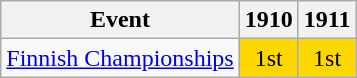<table class="wikitable">
<tr>
<th>Event</th>
<th>1910</th>
<th>1911</th>
</tr>
<tr>
<td><a href='#'>Finnish Championships</a></td>
<td align="center" bgcolor="gold">1st</td>
<td align="center" bgcolor="gold">1st</td>
</tr>
</table>
